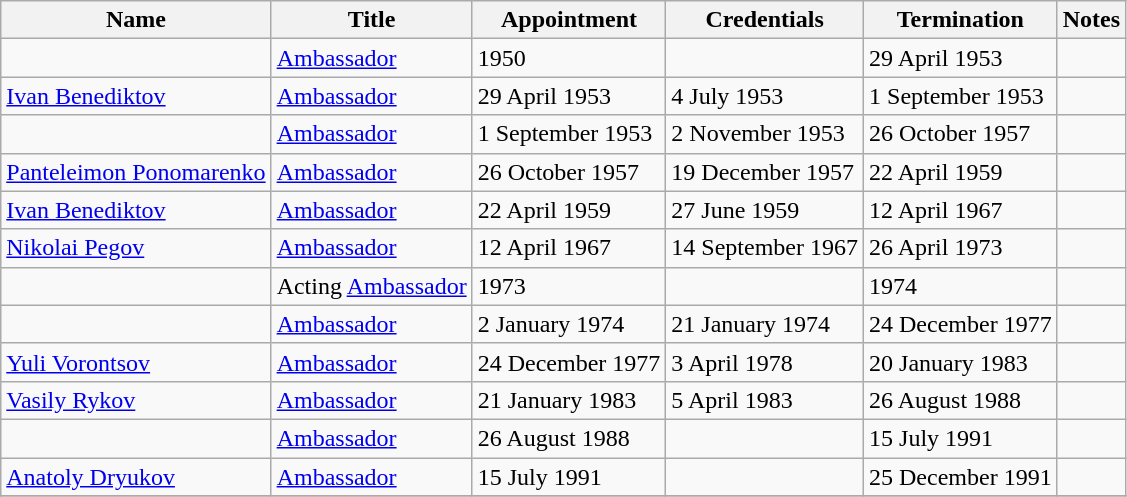<table class="wikitable">
<tr valign="middle">
<th>Name</th>
<th>Title</th>
<th>Appointment</th>
<th>Credentials</th>
<th>Termination</th>
<th>Notes</th>
</tr>
<tr>
<td></td>
<td><a href='#'>Ambassador</a></td>
<td>1950</td>
<td></td>
<td>29 April 1953</td>
<td></td>
</tr>
<tr>
<td><a href='#'>Ivan Benediktov</a></td>
<td><a href='#'>Ambassador</a></td>
<td>29 April 1953</td>
<td>4 July 1953</td>
<td>1 September 1953</td>
<td></td>
</tr>
<tr>
<td></td>
<td><a href='#'>Ambassador</a></td>
<td>1 September 1953</td>
<td>2 November 1953</td>
<td>26 October 1957</td>
<td></td>
</tr>
<tr>
<td><a href='#'>Panteleimon Ponomarenko</a></td>
<td><a href='#'>Ambassador</a></td>
<td>26 October 1957</td>
<td>19 December 1957</td>
<td>22 April 1959</td>
<td></td>
</tr>
<tr>
<td><a href='#'>Ivan Benediktov</a></td>
<td><a href='#'>Ambassador</a></td>
<td>22 April 1959</td>
<td>27 June 1959</td>
<td>12 April 1967</td>
<td></td>
</tr>
<tr>
<td><a href='#'>Nikolai Pegov</a></td>
<td><a href='#'>Ambassador</a></td>
<td>12 April 1967</td>
<td>14 September 1967</td>
<td>26 April 1973</td>
<td></td>
</tr>
<tr>
<td></td>
<td>Acting <a href='#'>Ambassador</a></td>
<td>1973</td>
<td></td>
<td>1974</td>
<td></td>
</tr>
<tr>
<td></td>
<td><a href='#'>Ambassador</a></td>
<td>2 January 1974</td>
<td>21 January 1974</td>
<td>24 December 1977</td>
<td></td>
</tr>
<tr>
<td><a href='#'>Yuli Vorontsov</a></td>
<td><a href='#'>Ambassador</a></td>
<td>24 December 1977</td>
<td>3 April 1978</td>
<td>20 January 1983</td>
<td></td>
</tr>
<tr>
<td><a href='#'>Vasily Rykov</a></td>
<td><a href='#'>Ambassador</a></td>
<td>21 January 1983</td>
<td>5 April 1983</td>
<td>26 August 1988</td>
<td></td>
</tr>
<tr>
<td></td>
<td><a href='#'>Ambassador</a></td>
<td>26 August 1988</td>
<td></td>
<td>15 July 1991</td>
<td></td>
</tr>
<tr>
<td><a href='#'>Anatoly Dryukov</a></td>
<td><a href='#'>Ambassador</a></td>
<td>15 July 1991</td>
<td></td>
<td>25 December 1991</td>
<td></td>
</tr>
<tr>
</tr>
</table>
